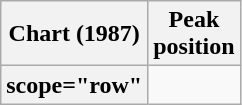<table class="wikitable plainrowheaders sortable">
<tr>
<th scope="col">Chart (1987)</th>
<th scope="col">Peak<br>position</th>
</tr>
<tr>
<th>scope="row" </th>
</tr>
</table>
